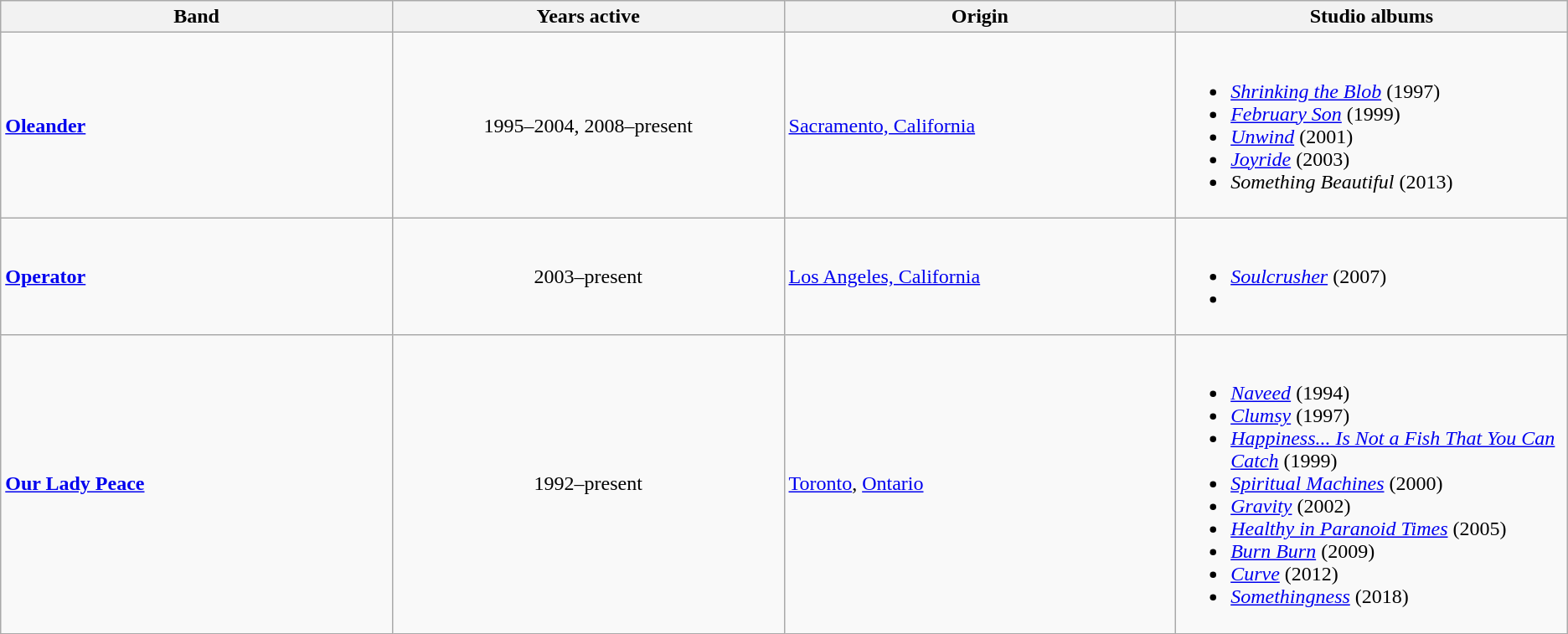<table class="wikitable sortable">
<tr>
<th style="width:15%;">Band</th>
<th style="width:15%;">Years active</th>
<th style="width:15%;">Origin</th>
<th style="width:15%;">Studio albums</th>
</tr>
<tr>
<td><strong><a href='#'>Oleander</a></strong></td>
<td style="text-align:center;">1995–2004, 2008–present</td>
<td><a href='#'>Sacramento, California</a></td>
<td><br><ul><li><em><a href='#'>Shrinking the Blob</a></em> (1997)</li><li><em><a href='#'>February Son</a></em> (1999)</li><li><em><a href='#'>Unwind</a></em> (2001)</li><li><em><a href='#'>Joyride</a></em> (2003)</li><li><em>Something Beautiful</em> (2013)</li></ul></td>
</tr>
<tr>
<td><strong><a href='#'>Operator</a></strong></td>
<td style="text-align:center;">2003–present</td>
<td><a href='#'>Los Angeles, California</a></td>
<td><br><ul><li><em><a href='#'>Soulcrusher</a></em> (2007)</li><li></li></ul></td>
</tr>
<tr>
<td><strong><a href='#'>Our Lady Peace</a></strong></td>
<td style="text-align:center;">1992–present</td>
<td><a href='#'>Toronto</a>, <a href='#'>Ontario</a></td>
<td><br><ul><li><em><a href='#'>Naveed</a></em> (1994)</li><li><em><a href='#'>Clumsy</a></em> (1997)</li><li><em><a href='#'>Happiness... Is Not a Fish That You Can Catch</a></em> (1999)</li><li><em><a href='#'>Spiritual Machines</a></em> (2000)</li><li><em><a href='#'>Gravity</a></em> (2002)</li><li><em><a href='#'>Healthy in Paranoid Times</a></em> (2005)</li><li><em><a href='#'>Burn Burn</a></em> (2009)</li><li><em><a href='#'>Curve</a></em> (2012)</li><li><em><a href='#'>Somethingness</a></em> (2018)</li></ul></td>
</tr>
</table>
